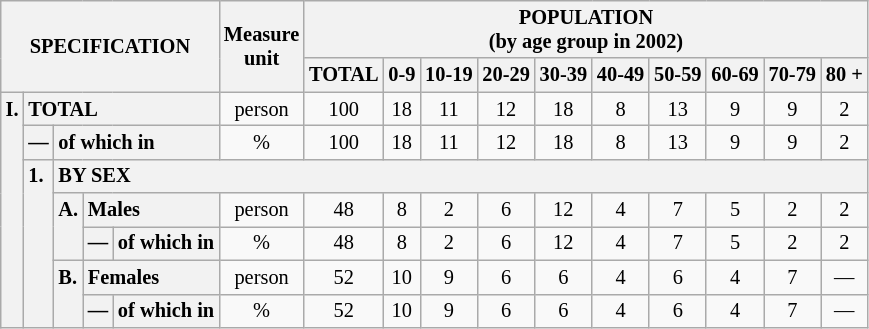<table class="wikitable" style="font-size:85%; text-align:center">
<tr>
<th rowspan="2" colspan="5">SPECIFICATION</th>
<th rowspan="2">Measure<br> unit</th>
<th colspan="10" rowspan="1">POPULATION<br> (by age group in 2002)</th>
</tr>
<tr>
<th>TOTAL</th>
<th>0-9</th>
<th>10-19</th>
<th>20-29</th>
<th>30-39</th>
<th>40-49</th>
<th>50-59</th>
<th>60-69</th>
<th>70-79</th>
<th>80 +</th>
</tr>
<tr>
<th style="text-align:left" valign="top" rowspan="7">I.</th>
<th style="text-align:left" colspan="4">TOTAL</th>
<td>person</td>
<td>100</td>
<td>18</td>
<td>11</td>
<td>12</td>
<td>18</td>
<td>8</td>
<td>13</td>
<td>9</td>
<td>9</td>
<td>2</td>
</tr>
<tr>
<th style="text-align:left" valign="top">—</th>
<th style="text-align:left" colspan="3">of which in</th>
<td>%</td>
<td>100</td>
<td>18</td>
<td>11</td>
<td>12</td>
<td>18</td>
<td>8</td>
<td>13</td>
<td>9</td>
<td>9</td>
<td>2</td>
</tr>
<tr>
<th style="text-align:left" valign="top" rowspan="5">1.</th>
<th style="text-align:left" colspan="14">BY SEX</th>
</tr>
<tr>
<th style="text-align:left" valign="top" rowspan="2">A.</th>
<th style="text-align:left" colspan="2">Males</th>
<td>person</td>
<td>48</td>
<td>8</td>
<td>2</td>
<td>6</td>
<td>12</td>
<td>4</td>
<td>7</td>
<td>5</td>
<td>2</td>
<td>2</td>
</tr>
<tr>
<th style="text-align:left" valign="top">—</th>
<th style="text-align:left" colspan="1">of which in</th>
<td>%</td>
<td>48</td>
<td>8</td>
<td>2</td>
<td>6</td>
<td>12</td>
<td>4</td>
<td>7</td>
<td>5</td>
<td>2</td>
<td>2</td>
</tr>
<tr>
<th style="text-align:left" valign="top" rowspan="2">B.</th>
<th style="text-align:left" colspan="2">Females</th>
<td>person</td>
<td>52</td>
<td>10</td>
<td>9</td>
<td>6</td>
<td>6</td>
<td>4</td>
<td>6</td>
<td>4</td>
<td>7</td>
<td>—</td>
</tr>
<tr>
<th style="text-align:left" valign="top">—</th>
<th style="text-align:left" colspan="1">of which in</th>
<td>%</td>
<td>52</td>
<td>10</td>
<td>9</td>
<td>6</td>
<td>6</td>
<td>4</td>
<td>6</td>
<td>4</td>
<td>7</td>
<td>—</td>
</tr>
</table>
